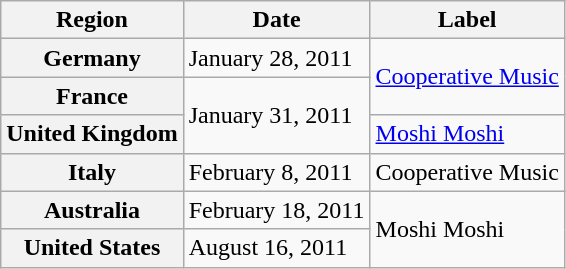<table class="wikitable plainrowheaders">
<tr>
<th scope="col">Region</th>
<th scope="col">Date</th>
<th scope="col">Label</th>
</tr>
<tr>
<th scope="row">Germany</th>
<td>January 28, 2011</td>
<td rowspan="2"><a href='#'>Cooperative Music</a></td>
</tr>
<tr>
<th scope="row">France</th>
<td rowspan="2">January 31, 2011</td>
</tr>
<tr>
<th scope="row">United Kingdom</th>
<td><a href='#'>Moshi Moshi</a></td>
</tr>
<tr>
<th scope="row">Italy</th>
<td>February 8, 2011</td>
<td>Cooperative Music</td>
</tr>
<tr>
<th scope="row">Australia</th>
<td>February 18, 2011</td>
<td rowspan="2">Moshi Moshi</td>
</tr>
<tr>
<th scope="row">United States</th>
<td>August 16, 2011</td>
</tr>
</table>
